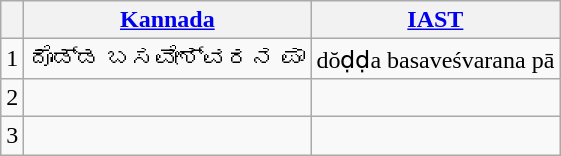<table class="wikitable">
<tr>
<th></th>
<th><a href='#'>Kannada</a></th>
<th><a href='#'>IAST</a></th>
</tr>
<tr>
<td>1</td>
<td>ದೊಡ್ಡ ಬಸವೇಶ್ವರನ ಪಾ</td>
<td>dŏḍḍa basaveśvarana pā</td>
</tr>
<tr>
<td>2</td>
<td></td>
<td></td>
</tr>
<tr>
<td>3</td>
<td></td>
<td></td>
</tr>
</table>
